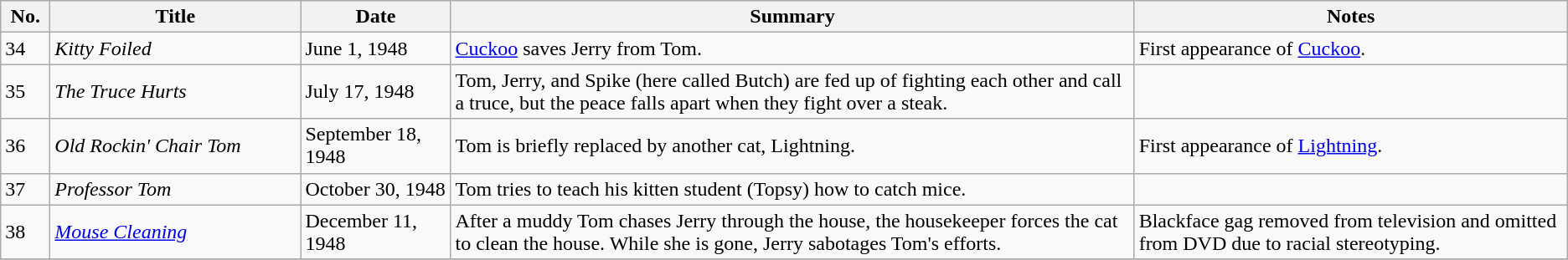<table class="wikitable">
<tr>
<th style="width:2em">No.</th>
<th style="width:12em">Title</th>
<th style="width:7em">Date</th>
<th>Summary</th>
<th>Notes</th>
</tr>
<tr>
<td>34</td>
<td><em>Kitty Foiled</em></td>
<td>June 1, 1948</td>
<td><a href='#'>Cuckoo</a> saves Jerry from Tom.</td>
<td>First appearance of <a href='#'>Cuckoo</a>.</td>
</tr>
<tr>
<td>35</td>
<td><em>The Truce Hurts</em></td>
<td>July 17, 1948</td>
<td>Tom, Jerry, and Spike (here called Butch) are fed up of fighting each other and call a truce, but the peace falls apart when they fight over a steak.</td>
<td></td>
</tr>
<tr>
<td>36</td>
<td><em>Old Rockin' Chair Tom</em></td>
<td>September 18, 1948</td>
<td>Tom is briefly replaced by another cat, Lightning.</td>
<td>First appearance of <a href='#'>Lightning</a>.</td>
</tr>
<tr>
<td>37</td>
<td><em>Professor Tom</em></td>
<td>October 30, 1948</td>
<td>Tom tries to teach his kitten student (Topsy) how to catch mice.</td>
<td></td>
</tr>
<tr>
<td>38</td>
<td><em><a href='#'>Mouse Cleaning</a></em></td>
<td>December 11, 1948</td>
<td>After a muddy Tom chases Jerry through the house, the housekeeper forces the cat to clean the house. While she is gone, Jerry sabotages Tom's efforts.</td>
<td>Blackface gag removed from television and omitted from DVD due to racial stereotyping.</td>
</tr>
<tr>
</tr>
</table>
